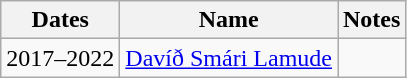<table class="wikitable">
<tr>
<th>Dates</th>
<th>Name</th>
<th>Notes</th>
</tr>
<tr>
<td>2017–2022</td>
<td> <a href='#'>Davíð Smári Lamude</a></td>
<td></td>
</tr>
</table>
